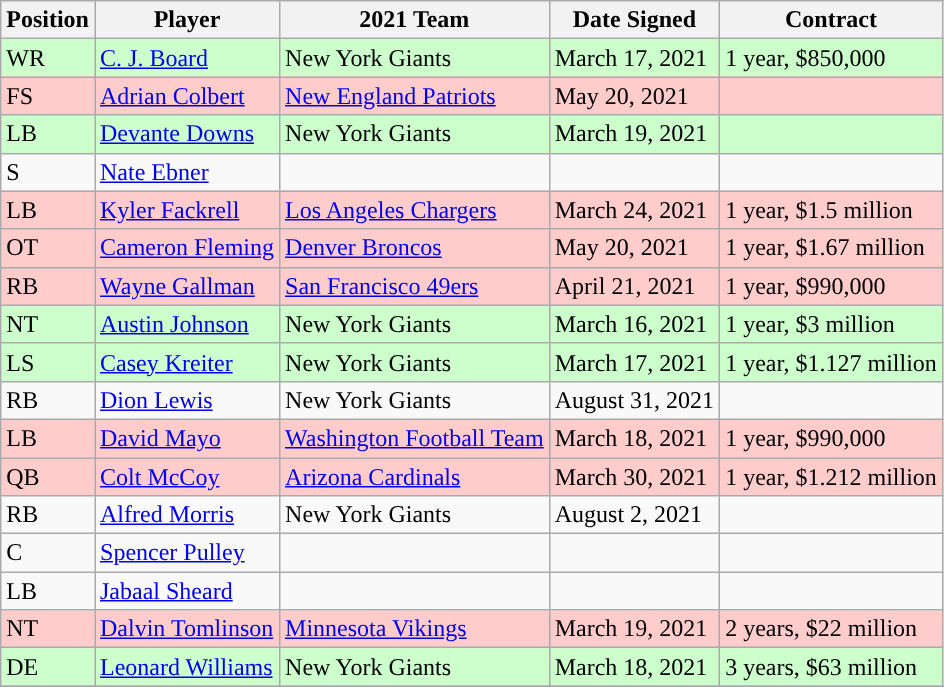<table class="wikitable">
<tr>
<th>Position</th>
<th>Player</th>
<th>2021 Team</th>
<th>Date Signed</th>
<th>Contract</th>
</tr>
<tr bgcolor="#ccffcc">
<td>WR</td>
<td><a href='#'>C. J. Board</a></td>
<td>New York Giants</td>
<td>March 17, 2021</td>
<td>1 year, $850,000</td>
</tr>
<tr bgcolor="#ffcccc">
<td>FS</td>
<td><a href='#'>Adrian Colbert</a></td>
<td><a href='#'>New England Patriots</a></td>
<td>May 20, 2021</td>
<td></td>
</tr>
<tr bgcolor="#ccffcc">
<td>LB</td>
<td><a href='#'>Devante Downs</a></td>
<td>New York Giants</td>
<td>March 19, 2021</td>
<td></td>
</tr>
<tr>
<td>S</td>
<td><a href='#'>Nate Ebner</a></td>
<td></td>
<td></td>
<td></td>
</tr>
<tr bgcolor="#ffcccc">
<td>LB</td>
<td><a href='#'>Kyler Fackrell</a></td>
<td><a href='#'>Los Angeles Chargers</a></td>
<td>March 24, 2021</td>
<td>1 year, $1.5 million</td>
</tr>
<tr bgcolor="#ffcccc">
<td>OT</td>
<td><a href='#'>Cameron Fleming</a></td>
<td><a href='#'>Denver Broncos</a></td>
<td>May 20, 2021</td>
<td>1 year, $1.67 million</td>
</tr>
<tr bgcolor="#ffcccc">
<td>RB</td>
<td><a href='#'>Wayne Gallman</a></td>
<td><a href='#'>San Francisco 49ers</a></td>
<td>April 21, 2021</td>
<td>1 year, $990,000</td>
</tr>
<tr bgcolor="#ccffcc">
<td>NT</td>
<td><a href='#'>Austin Johnson</a></td>
<td>New York Giants</td>
<td>March 16, 2021</td>
<td>1 year, $3 million</td>
</tr>
<tr bgcolor="#ccffcc">
<td>LS</td>
<td><a href='#'>Casey Kreiter</a></td>
<td>New York Giants</td>
<td>March 17, 2021</td>
<td>1 year, $1.127 million</td>
</tr>
<tr>
<td>RB</td>
<td><a href='#'>Dion Lewis</a></td>
<td>New York Giants</td>
<td>August 31, 2021</td>
<td></td>
</tr>
<tr bgcolor="#ffcccc">
<td>LB</td>
<td><a href='#'>David Mayo</a></td>
<td><a href='#'>Washington Football Team</a></td>
<td>March 18, 2021</td>
<td>1 year, $990,000</td>
</tr>
<tr bgcolor="#ffcccc">
<td>QB</td>
<td><a href='#'>Colt McCoy</a></td>
<td><a href='#'>Arizona Cardinals</a></td>
<td>March 30, 2021</td>
<td>1 year, $1.212 million</td>
</tr>
<tr>
<td>RB</td>
<td><a href='#'>Alfred Morris</a></td>
<td>New York Giants</td>
<td>August 2, 2021</td>
<td></td>
</tr>
<tr>
<td>C</td>
<td><a href='#'>Spencer Pulley</a></td>
<td></td>
<td></td>
<td></td>
</tr>
<tr>
<td>LB</td>
<td><a href='#'>Jabaal Sheard</a></td>
<td></td>
<td></td>
<td></td>
</tr>
<tr bgcolor="#ffcccc">
<td>NT</td>
<td><a href='#'>Dalvin Tomlinson</a></td>
<td><a href='#'>Minnesota Vikings</a></td>
<td>March 19, 2021</td>
<td>2 years, $22 million</td>
</tr>
<tr bgcolor="#ccffcc">
<td>DE</td>
<td><a href='#'>Leonard Williams</a></td>
<td>New York Giants</td>
<td>March 18, 2021</td>
<td>3 years, $63 million</td>
</tr>
<tr>
</tr>
</table>
